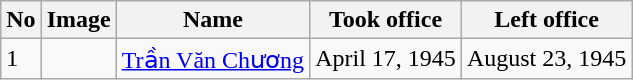<table class="wikitable sortable">
<tr>
<th>No</th>
<th>Image</th>
<th>Name</th>
<th>Took office</th>
<th>Left office</th>
</tr>
<tr>
<td>1</td>
<td></td>
<td><a href='#'>Trần Văn Chương</a></td>
<td>April 17, 1945</td>
<td>August 23, 1945</td>
</tr>
</table>
